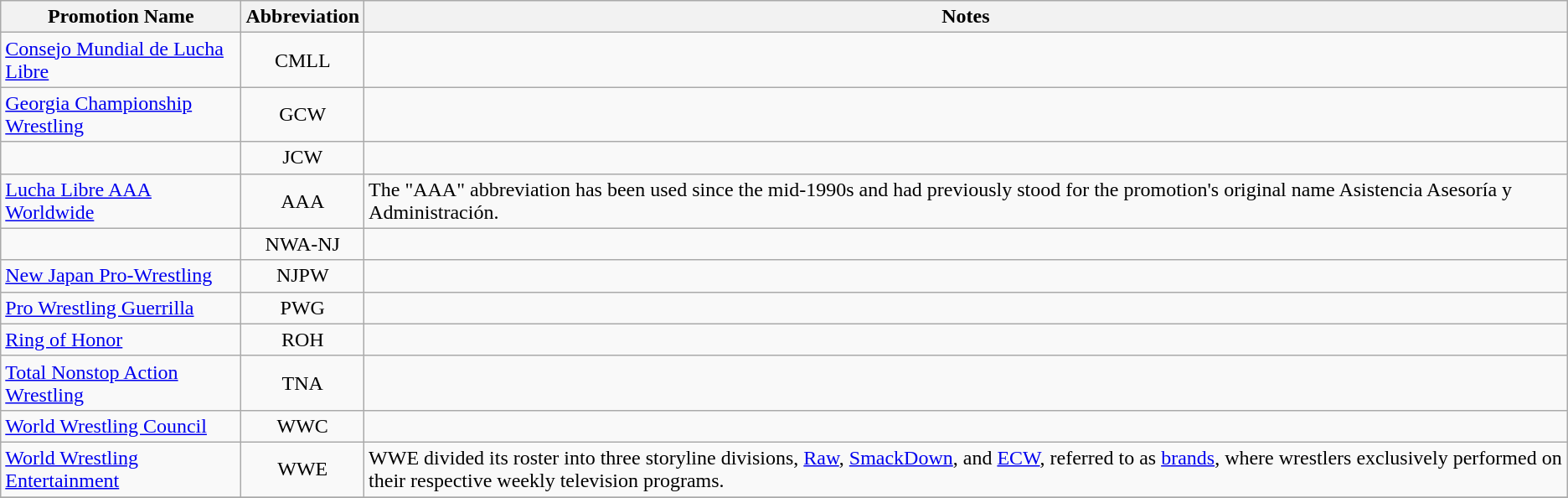<table class="wikitable">
<tr>
<th>Promotion Name</th>
<th>Abbreviation</th>
<th>Notes</th>
</tr>
<tr>
<td><a href='#'>Consejo Mundial de Lucha Libre</a></td>
<td align=center>CMLL</td>
<td></td>
</tr>
<tr>
<td><a href='#'>Georgia Championship Wrestling</a></td>
<td align=center>GCW</td>
<td></td>
</tr>
<tr>
<td></td>
<td align=center>JCW</td>
<td></td>
</tr>
<tr>
<td><a href='#'>Lucha Libre AAA Worldwide</a></td>
<td align=center>AAA</td>
<td>The "AAA" abbreviation has been used since the mid-1990s and had previously stood for the promotion's original name Asistencia Asesoría y Administración.</td>
</tr>
<tr>
<td></td>
<td align=center>NWA-NJ</td>
<td></td>
</tr>
<tr>
<td><a href='#'>New Japan Pro-Wrestling</a></td>
<td align=center>NJPW</td>
<td></td>
</tr>
<tr>
<td><a href='#'>Pro Wrestling Guerrilla</a></td>
<td align=center>PWG</td>
<td></td>
</tr>
<tr>
<td><a href='#'>Ring of Honor</a></td>
<td align=center>ROH</td>
<td></td>
</tr>
<tr>
<td><a href='#'>Total Nonstop Action Wrestling</a></td>
<td align=center>TNA</td>
<td></td>
</tr>
<tr>
<td><a href='#'>World Wrestling Council</a></td>
<td align=center>WWC</td>
<td></td>
</tr>
<tr>
<td><a href='#'>World Wrestling Entertainment</a></td>
<td align=center>WWE</td>
<td>WWE divided its roster into three storyline divisions, <a href='#'>Raw</a>, <a href='#'>SmackDown</a>, and <a href='#'>ECW</a>, referred to as <a href='#'>brands</a>, where wrestlers exclusively performed on their respective weekly television programs.</td>
</tr>
<tr>
</tr>
</table>
